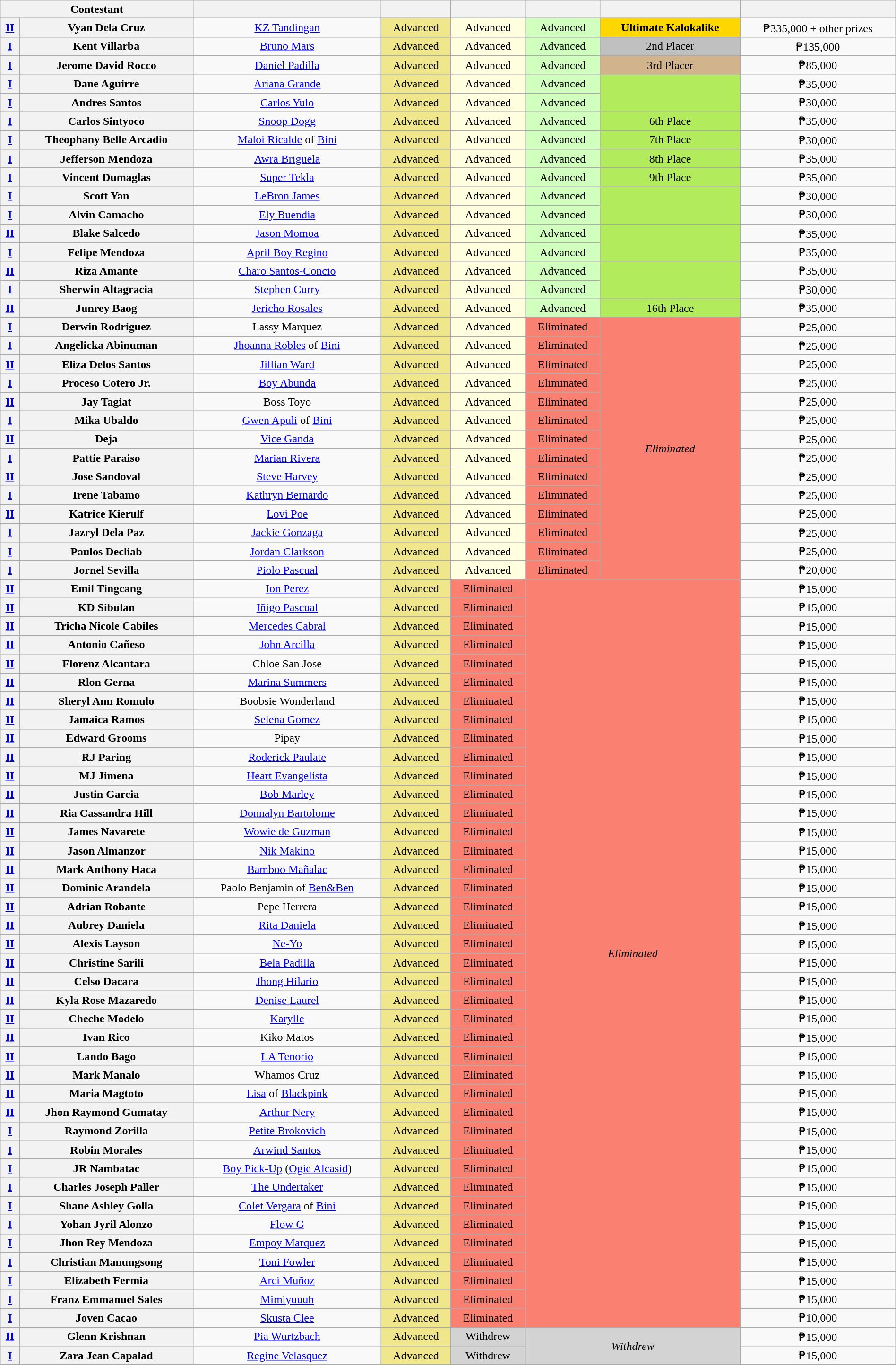<table class="wikitable" style="text-align:center;" width="100%" line-height:17px;">
<tr>
<th colspan="2">Contestant</th>
<th></th>
<th></th>
<th></th>
<th></th>
<th></th>
<th></th>
</tr>
<tr>
<th><a href='#'>II</a></th>
<th>Vyan Dela Cruz</th>
<td><a href='#'>KZ Tandingan</a></td>
<td style="background:khaki;">Advanced</td>
<td style="background:#FFFFE0;">Advanced</td>
<td style="background:#D1FFBD;">Advanced</td>
<td style="background:gold;"><strong>Ultimate Kalokalike</strong></td>
<td>₱335,000 + other prizes</td>
</tr>
<tr>
<th><a href='#'>I</a></th>
<th>Kent Villarba</th>
<td><a href='#'>Bruno Mars</a></td>
<td style="background:khaki;">Advanced</td>
<td style="background:#FFFFE0;">Advanced</td>
<td style="background:#D1FFBD;">Advanced</td>
<td style="background:silver;">2nd Placer</td>
<td>₱135,000</td>
</tr>
<tr>
<th><a href='#'>I</a></th>
<th>Jerome David Rocco</th>
<td><a href='#'>Daniel Padilla</a></td>
<td style="background:khaki;">Advanced</td>
<td style="background:#FFFFE0;">Advanced</td>
<td style="background:#D1FFBD;">Advanced</td>
<td style="background:tan;">3rd Placer</td>
<td>₱85,000</td>
</tr>
<tr>
<th><a href='#'>I</a></th>
<th>Dane Aguirre</th>
<td><a href='#'>Ariana Grande</a></td>
<td style="background:khaki;">Advanced</td>
<td style="background:#FFFFE0;">Advanced</td>
<td style="background:#D1FFBD;">Advanced</td>
<td rowspan="2" style="background:#B2EC5D;"></td>
<td>₱35,000</td>
</tr>
<tr>
<th><a href='#'>I</a></th>
<th>Andres Santos</th>
<td><a href='#'>Carlos Yulo</a></td>
<td style="background:khaki;">Advanced</td>
<td style="background:#FFFFE0;">Advanced</td>
<td style="background:#D1FFBD;">Advanced</td>
<td>₱30,000</td>
</tr>
<tr>
<th><a href='#'>I</a></th>
<th>Carlos Sintyoco</th>
<td><a href='#'>Snoop Dogg</a></td>
<td style="background:khaki;">Advanced</td>
<td style="background:#FFFFE0;">Advanced</td>
<td style="background:#D1FFBD;">Advanced</td>
<td style="background:#B2EC5D;">6th Place</td>
<td>₱35,000</td>
</tr>
<tr>
<th><a href='#'>I</a></th>
<th>Theophany Belle Arcadio</th>
<td><a href='#'>Maloi Ricalde</a> of <a href='#'>Bini</a></td>
<td style="background:khaki;">Advanced</td>
<td style="background:#FFFFE0;">Advanced</td>
<td style="background:#D1FFBD;">Advanced</td>
<td style="background:#B2EC5D;">7th Place</td>
<td>₱30,000</td>
</tr>
<tr>
<th><a href='#'>I</a></th>
<th>Jefferson Mendoza</th>
<td><a href='#'>Awra Briguela</a></td>
<td style="background:khaki;">Advanced</td>
<td style="background:#FFFFE0;">Advanced</td>
<td style="background:#D1FFBD;">Advanced</td>
<td style="background:#B2EC5D;">8th Place</td>
<td>₱35,000</td>
</tr>
<tr>
<th><a href='#'>I</a></th>
<th>Vincent Dumaglas</th>
<td><a href='#'>Super Tekla</a></td>
<td style="background:khaki;">Advanced</td>
<td style="background:#FFFFE0;">Advanced</td>
<td style="background:#D1FFBD;">Advanced</td>
<td style="background:#B2EC5D;">9th Place</td>
<td>₱35,000</td>
</tr>
<tr>
<th><a href='#'>I</a></th>
<th>Scott Yan</th>
<td><a href='#'>LeBron James</a></td>
<td style="background:khaki;">Advanced</td>
<td style="background:#FFFFE0;">Advanced</td>
<td style="background:#D1FFBD;">Advanced</td>
<td rowspan="2" style="background:#B2EC5D;"></td>
<td>₱30,000</td>
</tr>
<tr>
<th><a href='#'>I</a></th>
<th>Alvin Camacho</th>
<td><a href='#'>Ely Buendia</a></td>
<td style="background:khaki;">Advanced</td>
<td style="background:#FFFFE0;">Advanced</td>
<td style="background:#D1FFBD;">Advanced</td>
<td>₱30,000</td>
</tr>
<tr>
<th><a href='#'>II</a></th>
<th>Blake Salcedo</th>
<td><a href='#'>Jason Momoa</a></td>
<td style="background:khaki;">Advanced</td>
<td style="background:#FFFFE0;">Advanced</td>
<td style="background:#D1FFBD;">Advanced</td>
<td rowspan="2" style="background:#B2EC5D;"></td>
<td>₱35,000</td>
</tr>
<tr>
<th><a href='#'>I</a></th>
<th>Felipe Mendoza</th>
<td><a href='#'>April Boy Regino</a></td>
<td style="background:khaki;">Advanced</td>
<td style="background:#FFFFE0;">Advanced</td>
<td style="background:#D1FFBD;">Advanced</td>
<td>₱35,000</td>
</tr>
<tr>
<th><a href='#'>II</a></th>
<th>Riza Amante</th>
<td><a href='#'>Charo Santos-Concio</a></td>
<td style="background:khaki;">Advanced</td>
<td style="background:#FFFFE0;">Advanced</td>
<td style="background:#D1FFBD;">Advanced</td>
<td rowspan="2" style="background:#B2EC5D;"></td>
<td>₱35,000</td>
</tr>
<tr>
<th><a href='#'>I</a></th>
<th>Sherwin Altagracia</th>
<td><a href='#'>Stephen Curry</a></td>
<td style="background:khaki;">Advanced</td>
<td style="background:#FFFFE0;">Advanced</td>
<td style="background:#D1FFBD;">Advanced</td>
<td>₱30,000</td>
</tr>
<tr>
<th><a href='#'>II</a></th>
<th>Junrey Baog</th>
<td><a href='#'>Jericho Rosales</a></td>
<td style="background:khaki;">Advanced</td>
<td style="background:#FFFFE0;">Advanced</td>
<td style="background:#D1FFBD;">Advanced</td>
<td style="background:#B2EC5D;">16th Place</td>
<td>₱35,000</td>
</tr>
<tr>
<th><a href='#'>I</a></th>
<th>Derwin Rodriguez</th>
<td>Lassy Marquez</td>
<td style="background:khaki;">Advanced</td>
<td style="background:#FFFFE0;">Advanced</td>
<td style="background:salmon;">Eliminated</td>
<td rowspan="14" style="background:salmon;"><em>Eliminated</em><br></td>
<td>₱25,000</td>
</tr>
<tr>
<th><a href='#'>I</a></th>
<th>Angelicka Abinuman</th>
<td><a href='#'>Jhoanna Robles</a> of <a href='#'>Bini</a></td>
<td style="background:khaki;">Advanced</td>
<td style="background:#FFFFE0;">Advanced</td>
<td style="background:salmon;">Eliminated</td>
<td>₱25,000</td>
</tr>
<tr>
<th><a href='#'>II</a></th>
<th>Eliza Delos Santos</th>
<td><a href='#'>Jillian Ward</a></td>
<td style="background:khaki;">Advanced</td>
<td style="background:#FFFFE0;">Advanced</td>
<td style="background:salmon;">Eliminated</td>
<td>₱25,000</td>
</tr>
<tr>
<th><a href='#'>I</a></th>
<th>Proceso Cotero Jr.</th>
<td><a href='#'>Boy Abunda</a></td>
<td style="background:khaki;">Advanced</td>
<td style="background:#FFFFE0;">Advanced</td>
<td style="background:salmon;">Eliminated</td>
<td>₱25,000</td>
</tr>
<tr>
<th><a href='#'>II</a></th>
<th>Jay Tagiat</th>
<td>Boss Toyo</td>
<td style="background:khaki;">Advanced</td>
<td style="background:#FFFFE0;">Advanced</td>
<td style="background:salmon;">Eliminated</td>
<td>₱25,000</td>
</tr>
<tr>
<th><a href='#'>I</a></th>
<th>Mika Ubaldo</th>
<td><a href='#'>Gwen Apuli</a> of <a href='#'>Bini</a></td>
<td style="background:khaki;">Advanced</td>
<td style="background:#FFFFE0;">Advanced</td>
<td style="background:salmon;">Eliminated</td>
<td>₱25,000</td>
</tr>
<tr>
<th><a href='#'>II</a></th>
<th>Deja</th>
<td><a href='#'>Vice Ganda</a></td>
<td style="background:khaki;">Advanced</td>
<td style="background:#FFFFE0;">Advanced</td>
<td style="background:salmon;">Eliminated</td>
<td>₱25,000</td>
</tr>
<tr>
<th><a href='#'>I</a></th>
<th>Pattie Paraiso</th>
<td><a href='#'>Marian Rivera</a></td>
<td style="background:khaki;">Advanced</td>
<td style="background:#FFFFE0;">Advanced</td>
<td style="background:salmon;">Eliminated</td>
<td>₱25,000</td>
</tr>
<tr>
<th><a href='#'>II</a></th>
<th>Jose Sandoval</th>
<td><a href='#'>Steve Harvey</a></td>
<td style="background:khaki;">Advanced</td>
<td style="background:#FFFFE0;">Advanced</td>
<td style="background:salmon;">Eliminated</td>
<td>₱25,000</td>
</tr>
<tr>
<th><a href='#'>I</a></th>
<th>Irene Tabamo</th>
<td><a href='#'>Kathryn Bernardo</a></td>
<td style="background:khaki;">Advanced</td>
<td style="background:#FFFFE0;">Advanced</td>
<td style="background:salmon;">Eliminated</td>
<td>₱25,000</td>
</tr>
<tr>
<th><a href='#'>II</a></th>
<th>Katrice Kierulf</th>
<td><a href='#'>Lovi Poe</a></td>
<td style="background:khaki;">Advanced</td>
<td style="background:#FFFFE0;">Advanced</td>
<td style="background:salmon;">Eliminated</td>
<td>₱25,000</td>
</tr>
<tr>
<th><a href='#'>I</a></th>
<th>Jazryl Dela Paz</th>
<td><a href='#'>Jackie Gonzaga</a></td>
<td style="background:khaki;">Advanced</td>
<td style="background:#FFFFE0;">Advanced</td>
<td style="background:salmon;">Eliminated</td>
<td>₱25,000</td>
</tr>
<tr>
<th><a href='#'>I</a></th>
<th>Paulos Decliab</th>
<td><a href='#'>Jordan Clarkson</a></td>
<td style="background:khaki;">Advanced</td>
<td style="background:#FFFFE0;">Advanced</td>
<td style="background:salmon;">Eliminated</td>
<td>₱25,000</td>
</tr>
<tr>
<th><a href='#'>I</a></th>
<th>Jornel Sevilla</th>
<td><a href='#'>Piolo Pascual</a></td>
<td style="background:khaki;">Advanced</td>
<td style="background:#FFFFE0;">Advanced</td>
<td style="background:salmon;">Eliminated</td>
<td>₱20,000</td>
</tr>
<tr>
<th><a href='#'>II</a></th>
<th>Emil Tingcang</th>
<td><a href='#'>Ion Perez</a></td>
<td style="background:khaki;">Advanced</td>
<td style="background:salmon;">Eliminated</td>
<td colspan="2" rowspan="40" style="background:salmon;"><em>Eliminated</em><br></td>
<td>₱15,000</td>
</tr>
<tr>
<th><a href='#'>II</a></th>
<th>KD Sibulan</th>
<td><a href='#'>Iñigo Pascual</a></td>
<td style="background:khaki;">Advanced</td>
<td style="background:salmon;">Eliminated</td>
<td>₱15,000</td>
</tr>
<tr>
<th><a href='#'>II</a></th>
<th>Tricha Nicole Cabiles</th>
<td><a href='#'>Mercedes Cabral</a></td>
<td style="background:khaki;">Advanced</td>
<td style="background:salmon;">Eliminated</td>
<td>₱15,000</td>
</tr>
<tr>
<th><a href='#'>II</a></th>
<th>Antonio Cañeso</th>
<td><a href='#'>John Arcilla</a></td>
<td style="background:khaki;">Advanced</td>
<td style="background:salmon;">Eliminated</td>
<td>₱15,000</td>
</tr>
<tr>
<th><a href='#'>II</a></th>
<th>Florenz Alcantara</th>
<td>Chloe San Jose</td>
<td style="background:khaki;">Advanced</td>
<td style="background:salmon;">Eliminated</td>
<td>₱15,000</td>
</tr>
<tr>
<th><a href='#'>II</a></th>
<th>Rlon Gerna</th>
<td><a href='#'>Marina Summers</a></td>
<td style="background:khaki;">Advanced</td>
<td style="background:salmon;">Eliminated</td>
<td>₱15,000</td>
</tr>
<tr>
<th><a href='#'>II</a></th>
<th>Sheryl Ann Romulo</th>
<td>Boobsie Wonderland</td>
<td style="background:khaki;">Advanced</td>
<td style="background:salmon;">Eliminated</td>
<td>₱15,000</td>
</tr>
<tr>
<th><a href='#'>II</a></th>
<th>Jamaica Ramos</th>
<td><a href='#'>Selena Gomez</a></td>
<td style="background:khaki;">Advanced</td>
<td style="background:salmon;">Eliminated</td>
<td>₱15,000</td>
</tr>
<tr>
<th><a href='#'>II</a></th>
<th>Edward Grooms</th>
<td>Pipay</td>
<td style="background:khaki;">Advanced</td>
<td style="background:salmon;">Eliminated</td>
<td>₱15,000</td>
</tr>
<tr>
<th><a href='#'>II</a></th>
<th>RJ Paring</th>
<td><a href='#'>Roderick Paulate</a></td>
<td style="background:khaki;">Advanced</td>
<td style="background:salmon;">Eliminated</td>
<td>₱15,000</td>
</tr>
<tr>
<th><a href='#'>II</a></th>
<th>MJ Jimena</th>
<td><a href='#'>Heart Evangelista</a></td>
<td style="background:khaki;">Advanced</td>
<td style="background:salmon;">Eliminated</td>
<td>₱15,000</td>
</tr>
<tr>
<th><a href='#'>II</a></th>
<th>Justin Garcia</th>
<td><a href='#'>Bob Marley</a></td>
<td style="background:khaki;">Advanced</td>
<td style="background:salmon;">Eliminated</td>
<td>₱15,000</td>
</tr>
<tr>
<th><a href='#'>II</a></th>
<th>Ria Cassandra Hill</th>
<td><a href='#'>Donnalyn Bartolome</a></td>
<td style="background:khaki;">Advanced</td>
<td style="background:salmon;">Eliminated</td>
<td>₱15,000</td>
</tr>
<tr>
<th><a href='#'>II</a></th>
<th>James Navarete</th>
<td><a href='#'>Wowie de Guzman</a></td>
<td style="background:khaki;">Advanced</td>
<td style="background:salmon;">Eliminated</td>
<td>₱15,000</td>
</tr>
<tr>
<th><a href='#'>II</a></th>
<th>Jason Almanzor</th>
<td><a href='#'>Nik Makino</a></td>
<td style="background:khaki;">Advanced</td>
<td style="background:salmon;">Eliminated</td>
<td>₱15,000</td>
</tr>
<tr>
<th><a href='#'>II</a></th>
<th>Mark Anthony Haca</th>
<td><a href='#'>Bamboo Mañalac</a></td>
<td style="background:khaki;">Advanced</td>
<td style="background:salmon;">Eliminated</td>
<td>₱15,000</td>
</tr>
<tr>
<th><a href='#'>II</a></th>
<th>Dominic Arandela</th>
<td>Paolo Benjamin of <a href='#'>Ben&Ben</a></td>
<td style="background:khaki;">Advanced</td>
<td style="background:salmon;">Eliminated</td>
<td>₱15,000</td>
</tr>
<tr>
<th><a href='#'>II</a></th>
<th>Adrian Robante</th>
<td>Pepe Herrera</td>
<td style="background:khaki;">Advanced</td>
<td style="background:salmon;">Eliminated</td>
<td>₱15,000</td>
</tr>
<tr>
<th><a href='#'>II</a></th>
<th>Aubrey Daniela</th>
<td><a href='#'>Rita Daniela</a></td>
<td style="background:khaki;">Advanced</td>
<td style="background:salmon;">Eliminated</td>
<td>₱15,000</td>
</tr>
<tr>
<th><a href='#'>II</a></th>
<th>Alexis Layson</th>
<td><a href='#'>Ne-Yo</a></td>
<td style="background:khaki;">Advanced</td>
<td style="background:salmon;">Eliminated</td>
<td>₱15,000</td>
</tr>
<tr>
<th><a href='#'>II</a></th>
<th>Christine Sarili</th>
<td><a href='#'>Bela Padilla</a></td>
<td style="background:khaki;">Advanced</td>
<td style="background:salmon;">Eliminated</td>
<td>₱15,000</td>
</tr>
<tr>
<th><a href='#'>II</a></th>
<th>Celso Dacara</th>
<td><a href='#'>Jhong Hilario</a></td>
<td style="background:khaki;">Advanced</td>
<td style="background:salmon;">Eliminated</td>
<td>₱15,000</td>
</tr>
<tr>
<th><a href='#'>II</a></th>
<th>Kyla Rose Mazaredo</th>
<td><a href='#'>Denise Laurel</a></td>
<td style="background:khaki;">Advanced</td>
<td style="background:salmon;">Eliminated</td>
<td>₱15,000</td>
</tr>
<tr>
<th><a href='#'>II</a></th>
<th>Cheche Modelo</th>
<td><a href='#'>Karylle</a></td>
<td style="background:khaki;">Advanced</td>
<td style="background:salmon;">Eliminated</td>
<td>₱15,000</td>
</tr>
<tr>
<th><a href='#'>II</a></th>
<th>Ivan Rico</th>
<td>Kiko Matos</td>
<td style="background:khaki;">Advanced</td>
<td style="background:salmon;">Eliminated</td>
<td>₱15,000</td>
</tr>
<tr>
<th><a href='#'>II</a></th>
<th>Lando Bago</th>
<td><a href='#'>LA Tenorio</a></td>
<td style="background:khaki;">Advanced</td>
<td style="background:salmon;">Eliminated</td>
<td>₱15,000</td>
</tr>
<tr>
<th><a href='#'>II</a></th>
<th>Mark Manalo</th>
<td>Whamos Cruz</td>
<td style="background:khaki;">Advanced</td>
<td style="background:salmon;">Eliminated</td>
<td>₱15,000</td>
</tr>
<tr>
<th><a href='#'>II</a></th>
<th>Maria Magtoto</th>
<td><a href='#'>Lisa</a> of <a href='#'>Blackpink</a></td>
<td style="background:khaki;">Advanced</td>
<td style="background:salmon;">Eliminated</td>
<td>₱15,000</td>
</tr>
<tr>
<th><a href='#'>II</a></th>
<th>Jhon Raymond Gumatay</th>
<td><a href='#'>Arthur Nery</a></td>
<td style="background:khaki;">Advanced</td>
<td style="background:salmon;">Eliminated</td>
<td>₱15,000</td>
</tr>
<tr>
<th><a href='#'>I</a></th>
<th>Raymond Zorilla</th>
<td><a href='#'>Petite Brokovich</a></td>
<td style="background:khaki;">Advanced</td>
<td style="background:salmon;">Eliminated</td>
<td>₱15,000</td>
</tr>
<tr>
<th><a href='#'>I</a></th>
<th>Robin Morales</th>
<td><a href='#'>Arwind Santos</a></td>
<td style="background:khaki;">Advanced</td>
<td style="background:salmon;">Eliminated</td>
<td>₱15,000</td>
</tr>
<tr>
<th><a href='#'>I</a></th>
<th>JR Nambatac</th>
<td><a href='#'>Boy Pick-Up</a> (<a href='#'>Ogie Alcasid</a>)</td>
<td style="background:khaki;">Advanced</td>
<td style="background:salmon;">Eliminated</td>
<td>₱15,000</td>
</tr>
<tr>
<th><a href='#'>I</a></th>
<th>Charles Joseph Paller</th>
<td><a href='#'>The Undertaker</a></td>
<td style="background:khaki;">Advanced</td>
<td style="background:salmon;">Eliminated</td>
<td>₱15,000</td>
</tr>
<tr>
<th><a href='#'>I</a></th>
<th>Shane Ashley Golla</th>
<td><a href='#'>Colet Vergara</a> of <a href='#'>Bini</a></td>
<td style="background:khaki;">Advanced</td>
<td style="background:salmon;">Eliminated</td>
<td>₱15,000</td>
</tr>
<tr>
<th><a href='#'>I</a></th>
<th>Yohan Jyril Alonzo</th>
<td><a href='#'>Flow G</a></td>
<td style="background:khaki;">Advanced</td>
<td style="background:salmon;">Eliminated</td>
<td>₱15,000</td>
</tr>
<tr>
<th><a href='#'>I</a></th>
<th>Jhon Rey Mendoza</th>
<td><a href='#'>Empoy Marquez</a></td>
<td style="background:khaki;">Advanced</td>
<td style="background:salmon;">Eliminated</td>
<td>₱15,000</td>
</tr>
<tr>
<th><a href='#'>I</a></th>
<th>Christian Manungsong</th>
<td><a href='#'>Toni Fowler</a></td>
<td style="background:khaki;">Advanced</td>
<td style="background:salmon;">Eliminated</td>
<td>₱15,000</td>
</tr>
<tr>
<th><a href='#'>I</a></th>
<th>Elizabeth Fermia</th>
<td><a href='#'>Arci Muñoz</a></td>
<td style="background:khaki;">Advanced</td>
<td style="background:salmon;">Eliminated</td>
<td>₱15,000</td>
</tr>
<tr>
<th><a href='#'>I</a></th>
<th>Franz Emmanuel Sales</th>
<td><a href='#'>Mimiyuuuh</a></td>
<td style="background:khaki;">Advanced</td>
<td style="background:salmon;">Eliminated</td>
<td>₱15,000</td>
</tr>
<tr>
<th><a href='#'>I</a></th>
<th>Joven Cacao</th>
<td><a href='#'>Skusta Clee</a></td>
<td style="background:khaki;">Advanced</td>
<td style="background:salmon;">Eliminated</td>
<td>₱10,000</td>
</tr>
<tr>
<th><a href='#'>II</a></th>
<th>Glenn Krishnan</th>
<td><a href='#'>Pia Wurtzbach</a></td>
<td style="background:khaki;">Advanced</td>
<td style="background:lightgray;">Withdrew</td>
<td colspan="2" rowspan="2" style="background:lightgray;"><em>Withdrew</em><br></td>
<td>₱15,000</td>
</tr>
<tr>
<th><a href='#'>I</a></th>
<th>Zara Jean Capalad</th>
<td><a href='#'>Regine Velasquez</a></td>
<td style="background:khaki;">Advanced</td>
<td style="background:lightgray;">Withdrew</td>
<td>₱15,000</td>
</tr>
</table>
